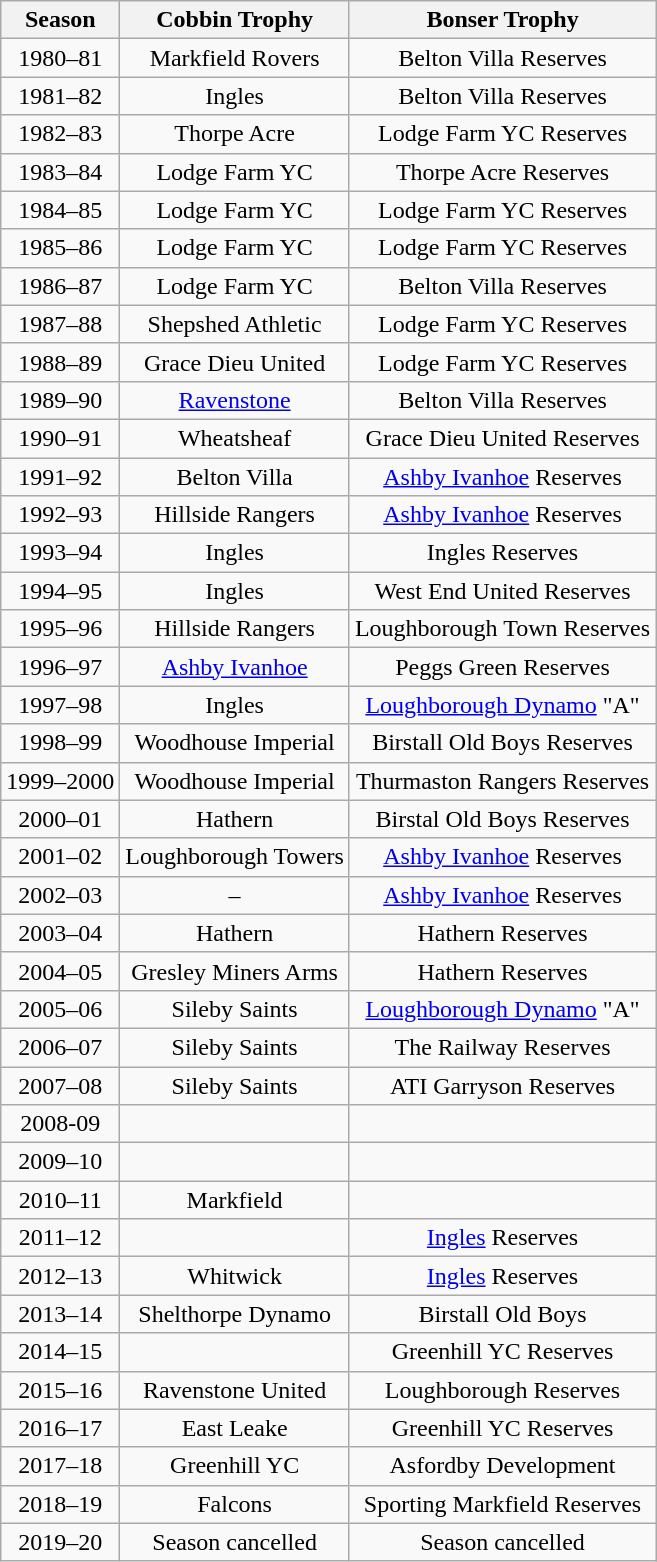<table class="wikitable" style="text-align:center;">
<tr>
<th>Season</th>
<th>Cobbin Trophy</th>
<th>Bonser Trophy</th>
</tr>
<tr>
<td>1980–81</td>
<td>Markfield Rovers</td>
<td>Belton Villa Reserves</td>
</tr>
<tr>
<td>1981–82</td>
<td>Ingles</td>
<td>Belton Villa Reserves</td>
</tr>
<tr>
<td>1982–83</td>
<td>Thorpe Acre</td>
<td>Lodge Farm YC Reserves</td>
</tr>
<tr>
<td>1983–84</td>
<td>Lodge Farm YC</td>
<td>Thorpe Acre Reserves</td>
</tr>
<tr>
<td>1984–85</td>
<td>Lodge Farm YC</td>
<td>Lodge Farm YC Reserves</td>
</tr>
<tr>
<td>1985–86</td>
<td>Lodge Farm YC</td>
<td>Lodge Farm YC Reserves</td>
</tr>
<tr>
<td>1986–87</td>
<td>Lodge Farm YC</td>
<td>Belton Villa Reserves</td>
</tr>
<tr>
<td>1987–88</td>
<td>Shepshed Athletic</td>
<td>Lodge Farm YC Reserves</td>
</tr>
<tr>
<td>1988–89</td>
<td>Grace Dieu United</td>
<td>Lodge Farm YC Reserves</td>
</tr>
<tr>
<td>1989–90</td>
<td><a href='#'>Ravenstone</a></td>
<td>Belton Villa Reserves</td>
</tr>
<tr>
<td>1990–91</td>
<td>Wheatsheaf</td>
<td>Grace Dieu United Reserves</td>
</tr>
<tr>
<td>1991–92</td>
<td>Belton Villa</td>
<td><a href='#'>Ashby Ivanhoe</a> Reserves</td>
</tr>
<tr>
<td>1992–93</td>
<td>Hillside Rangers</td>
<td><a href='#'>Ashby Ivanhoe</a> Reserves</td>
</tr>
<tr>
<td>1993–94</td>
<td>Ingles</td>
<td>Ingles Reserves</td>
</tr>
<tr>
<td>1994–95</td>
<td>Ingles</td>
<td>West End United Reserves</td>
</tr>
<tr>
<td>1995–96</td>
<td>Hillside Rangers</td>
<td>Loughborough Town Reserves</td>
</tr>
<tr>
<td>1996–97</td>
<td><a href='#'>Ashby Ivanhoe</a></td>
<td>Peggs Green Reserves</td>
</tr>
<tr>
<td>1997–98</td>
<td>Ingles</td>
<td><a href='#'>Loughborough Dynamo</a> "A"</td>
</tr>
<tr>
<td>1998–99</td>
<td>Woodhouse Imperial</td>
<td>Birstall Old Boys Reserves</td>
</tr>
<tr>
<td>1999–2000</td>
<td>Woodhouse Imperial</td>
<td>Thurmaston Rangers Reserves</td>
</tr>
<tr>
<td>2000–01</td>
<td>Hathern</td>
<td>Birstal Old Boys Reserves</td>
</tr>
<tr>
<td>2001–02</td>
<td>Loughborough Towers</td>
<td><a href='#'>Ashby Ivanhoe</a> Reserves</td>
</tr>
<tr>
<td>2002–03</td>
<td>–</td>
<td><a href='#'>Ashby Ivanhoe</a> Reserves</td>
</tr>
<tr>
<td>2003–04</td>
<td>Hathern</td>
<td>Hathern Reserves</td>
</tr>
<tr>
<td>2004–05</td>
<td>Gresley Miners Arms</td>
<td>Hathern Reserves</td>
</tr>
<tr>
<td>2005–06</td>
<td>Sileby Saints</td>
<td><a href='#'>Loughborough Dynamo</a> "A"</td>
</tr>
<tr>
<td>2006–07</td>
<td>Sileby Saints</td>
<td>The Railway Reserves</td>
</tr>
<tr>
<td>2007–08</td>
<td>Sileby Saints</td>
<td>ATI Garryson Reserves</td>
</tr>
<tr>
<td>2008-09</td>
<td></td>
<td></td>
</tr>
<tr>
<td>2009–10</td>
<td></td>
<td></td>
</tr>
<tr>
<td>2010–11</td>
<td>Markfield</td>
<td></td>
</tr>
<tr>
<td>2011–12</td>
<td></td>
<td><a href='#'>Ingles</a> Reserves</td>
</tr>
<tr>
<td>2012–13</td>
<td>Whitwick</td>
<td><a href='#'>Ingles</a> Reserves</td>
</tr>
<tr>
<td>2013–14</td>
<td>Shelthorpe Dynamo</td>
<td>Birstall Old Boys</td>
</tr>
<tr>
<td>2014–15</td>
<td></td>
<td>Greenhill YC Reserves</td>
</tr>
<tr>
<td>2015–16</td>
<td>Ravenstone United</td>
<td>Loughborough Reserves</td>
</tr>
<tr>
<td>2016–17</td>
<td>East Leake</td>
<td>Greenhill YC Reserves</td>
</tr>
<tr>
<td>2017–18</td>
<td>Greenhill YC</td>
<td>Asfordby Development</td>
</tr>
<tr>
<td>2018–19</td>
<td>Falcons</td>
<td>Sporting Markfield Reserves</td>
</tr>
<tr>
<td>2019–20</td>
<td>Season cancelled</td>
<td>Season cancelled</td>
</tr>
</table>
